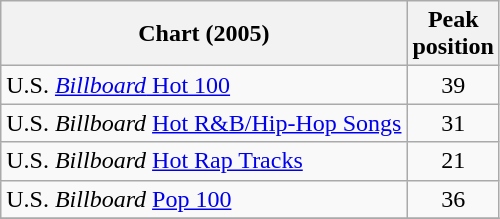<table class="wikitable sortable">
<tr>
<th align="center">Chart (2005)</th>
<th align="center">Peak<br>position</th>
</tr>
<tr>
<td>U.S. <a href='#'><em>Billboard</em> Hot 100</a></td>
<td align="center">39</td>
</tr>
<tr>
<td>U.S. <em>Billboard</em> <a href='#'>Hot R&B/Hip-Hop Songs</a></td>
<td align="center">31</td>
</tr>
<tr>
<td>U.S. <em>Billboard</em> <a href='#'>Hot Rap Tracks</a></td>
<td align="center">21</td>
</tr>
<tr>
<td>U.S. <em>Billboard</em> <a href='#'>Pop 100</a></td>
<td align="center">36</td>
</tr>
<tr>
</tr>
</table>
